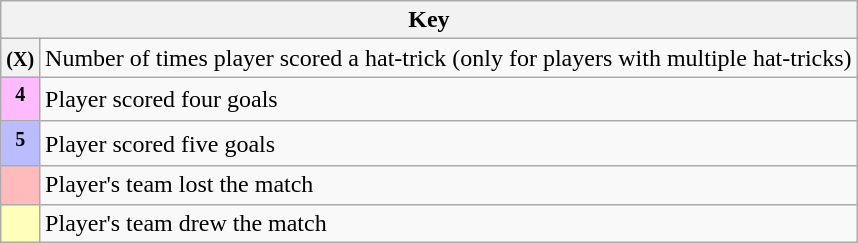<table class="wikitable plainrowheaders">
<tr>
<th colspan="2" scope="col">Key</th>
</tr>
<tr>
<th scope="row"><small>(X)</small></th>
<td>Number of times player scored a hat-trick (only for players with multiple hat-tricks)</td>
</tr>
<tr>
<th scope="row" style="background:#ffbbff"><sup>4</sup></th>
<td>Player scored four goals</td>
</tr>
<tr>
<th scope="row" style="background:#bbbbff"><sup>5</sup></th>
<td>Player scored five goals</td>
</tr>
<tr>
<th scope="row" style="background:#ffbbbb"></th>
<td>Player's team lost the match</td>
</tr>
<tr>
<th scope="row" style="background:#ffffbb"></th>
<td>Player's team drew the match</td>
</tr>
</table>
